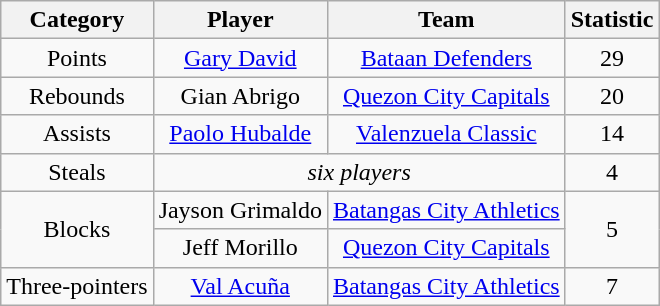<table class="wikitable" style="text-align:center">
<tr>
<th>Category</th>
<th>Player</th>
<th>Team</th>
<th>Statistic</th>
</tr>
<tr>
<td>Points</td>
<td><a href='#'>Gary David</a></td>
<td><a href='#'>Bataan Defenders</a></td>
<td>29</td>
</tr>
<tr>
<td>Rebounds</td>
<td>Gian Abrigo</td>
<td><a href='#'>Quezon City Capitals</a></td>
<td>20</td>
</tr>
<tr>
<td>Assists</td>
<td><a href='#'>Paolo Hubalde</a></td>
<td><a href='#'>Valenzuela Classic</a></td>
<td>14</td>
</tr>
<tr>
<td>Steals</td>
<td colspan="2"><em>six players</em></td>
<td>4</td>
</tr>
<tr>
<td rowspan=2>Blocks</td>
<td>Jayson Grimaldo</td>
<td><a href='#'>Batangas City Athletics</a></td>
<td rowspan=2>5</td>
</tr>
<tr>
<td>Jeff Morillo</td>
<td><a href='#'>Quezon City Capitals</a></td>
</tr>
<tr>
<td>Three-pointers</td>
<td><a href='#'>Val Acuña</a></td>
<td><a href='#'>Batangas City Athletics</a></td>
<td>7</td>
</tr>
</table>
